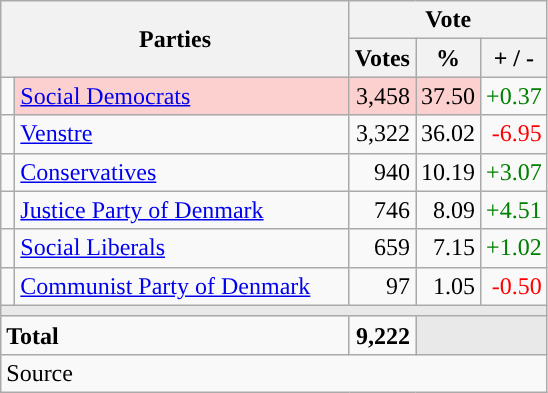<table class="wikitable" style="text-align:right;">
<tr>
<th style="text-align:centre;" rowspan="2" colspan="2" width="225">Parties</th>
<th colspan="3">Vote</th>
</tr>
<tr>
<th width="15">Votes</th>
<th width="15">%</th>
<th width="15">+ / -</th>
</tr>
<tr>
<td width="2" style="color:inherit;background:"></td>
<td bgcolor=#fbd0ce  align="left"><a href='#'>Social Democrats</a></td>
<td bgcolor=#fbd0ce>3,458</td>
<td bgcolor=#fbd0ce>37.50</td>
<td style=color:green;>+0.37</td>
</tr>
<tr>
<td width="2" style="color:inherit;background:"></td>
<td align="left"><a href='#'>Venstre</a></td>
<td>3,322</td>
<td>36.02</td>
<td style=color:red;>-6.95</td>
</tr>
<tr>
<td width="2" style="color:inherit;background:"></td>
<td align="left"><a href='#'>Conservatives</a></td>
<td>940</td>
<td>10.19</td>
<td style=color:green;>+3.07</td>
</tr>
<tr>
<td width="2" style="color:inherit;background:"></td>
<td align="left"><a href='#'>Justice Party of Denmark</a></td>
<td>746</td>
<td>8.09</td>
<td style=color:green;>+4.51</td>
</tr>
<tr>
<td width="2" style="color:inherit;background:"></td>
<td align="left"><a href='#'>Social Liberals</a></td>
<td>659</td>
<td>7.15</td>
<td style=color:green;>+1.02</td>
</tr>
<tr>
<td width="2" style="color:inherit;background:"></td>
<td align="left"><a href='#'>Communist Party of Denmark</a></td>
<td>97</td>
<td>1.05</td>
<td style=color:red;>-0.50</td>
</tr>
<tr>
<td colspan="7" bgcolor="#E9E9E9"></td>
</tr>
<tr>
<td align="left" colspan="2"><strong>Total</strong></td>
<td><strong>9,222</strong></td>
<td bgcolor="#E9E9E9" colspan="2"></td>
</tr>
<tr>
<td align="left" colspan="6">Source</td>
</tr>
</table>
